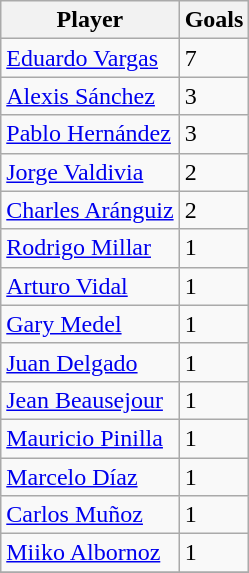<table class="wikitable sortable" style="text-align: left;">
<tr>
<th>Player</th>
<th>Goals</th>
</tr>
<tr>
<td><a href='#'>Eduardo Vargas</a></td>
<td>7</td>
</tr>
<tr>
<td><a href='#'>Alexis Sánchez</a></td>
<td>3</td>
</tr>
<tr>
<td><a href='#'>Pablo Hernández</a></td>
<td>3</td>
</tr>
<tr>
<td><a href='#'>Jorge Valdivia</a></td>
<td>2</td>
</tr>
<tr>
<td><a href='#'>Charles Aránguiz</a></td>
<td>2</td>
</tr>
<tr>
<td><a href='#'>Rodrigo Millar</a></td>
<td>1</td>
</tr>
<tr>
<td><a href='#'>Arturo Vidal</a></td>
<td>1</td>
</tr>
<tr>
<td><a href='#'>Gary Medel</a></td>
<td>1</td>
</tr>
<tr>
<td><a href='#'>Juan Delgado</a></td>
<td>1</td>
</tr>
<tr>
<td><a href='#'>Jean Beausejour</a></td>
<td>1</td>
</tr>
<tr>
<td><a href='#'>Mauricio Pinilla</a></td>
<td>1</td>
</tr>
<tr>
<td><a href='#'>Marcelo Díaz</a></td>
<td>1</td>
</tr>
<tr>
<td><a href='#'>Carlos Muñoz</a></td>
<td>1</td>
</tr>
<tr>
<td><a href='#'>Miiko Albornoz</a></td>
<td>1</td>
</tr>
<tr>
</tr>
</table>
